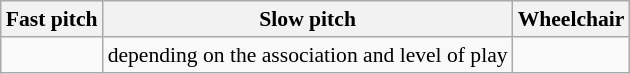<table class="wikitable" style="text-align:center; font-size:90%;">
<tr>
<th>Fast pitch</th>
<th>Slow pitch</th>
<th>Wheelchair</th>
</tr>
<tr>
<td></td>
<td> depending on the association and level of play</td>
<td></td>
</tr>
</table>
